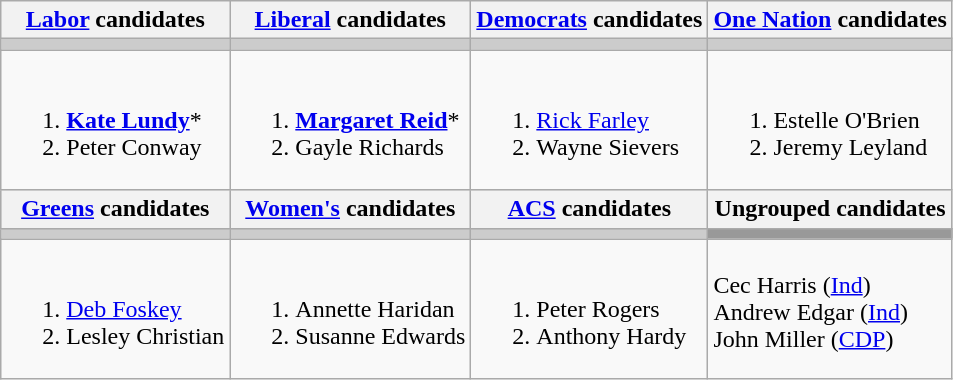<table class="wikitable">
<tr>
<th><a href='#'>Labor</a> candidates</th>
<th><a href='#'>Liberal</a> candidates</th>
<th><a href='#'>Democrats</a> candidates</th>
<th><a href='#'>One Nation</a> candidates</th>
</tr>
<tr bgcolor="#cccccc">
<td></td>
<td></td>
<td></td>
<td></td>
</tr>
<tr>
<td><br><ol><li><strong><a href='#'>Kate Lundy</a></strong>*</li><li>Peter Conway</li></ol></td>
<td><br><ol><li><strong><a href='#'>Margaret Reid</a></strong>*</li><li>Gayle Richards</li></ol></td>
<td valign=top><br><ol><li><a href='#'>Rick Farley</a></li><li>Wayne Sievers</li></ol></td>
<td valign=top><br><ol><li>Estelle O'Brien</li><li>Jeremy Leyland</li></ol></td>
</tr>
<tr bgcolor="#cccccc">
<th><a href='#'>Greens</a> candidates</th>
<th><a href='#'>Women's</a> candidates</th>
<th><a href='#'>ACS</a> candidates</th>
<th>Ungrouped candidates</th>
</tr>
<tr bgcolor="#cccccc">
<td></td>
<td></td>
<td></td>
<td bgcolor="#999999"></td>
</tr>
<tr>
<td valign=top><br><ol><li><a href='#'>Deb Foskey</a></li><li>Lesley Christian</li></ol></td>
<td valign=top><br><ol><li>Annette Haridan</li><li>Susanne Edwards</li></ol></td>
<td valign=top><br><ol><li>Peter Rogers</li><li>Anthony Hardy</li></ol></td>
<td valign=top><br>Cec Harris (<a href='#'>Ind</a>)<br>
Andrew Edgar (<a href='#'>Ind</a>)<br>
John Miller (<a href='#'>CDP</a>)</td>
</tr>
</table>
